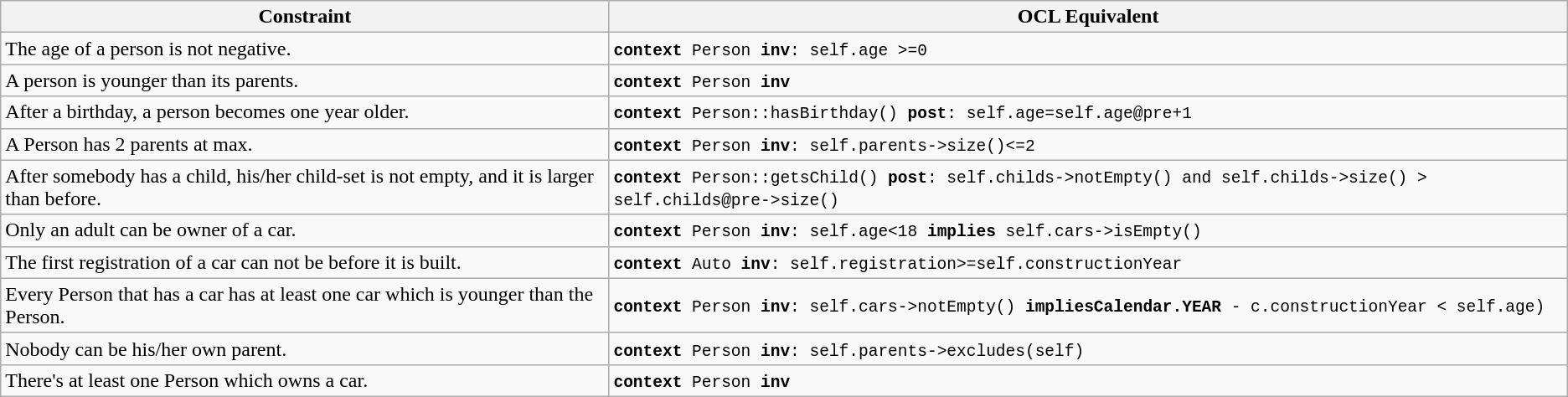<table class="wikitable">
<tr>
<th>Constraint</th>
<th>OCL Equivalent</th>
</tr>
<tr>
<td>The age of a person is not negative.</td>
<td><code><strong>context</strong> Person <strong>inv</strong>: self.age >=0</code></td>
</tr>
<tr>
<td>A person is younger than its parents.</td>
<td><code><strong>context</strong> Person <strong>inv</strong></code></td>
</tr>
<tr>
<td>After a birthday, a person becomes one year older.</td>
<td><code><strong>context</strong> Person::hasBirthday() <strong>post</strong>: self.age=self.age@pre+1</code></td>
</tr>
<tr>
<td>A Person has 2 parents at max.</td>
<td><code><strong>context</strong> Person <strong>inv</strong>: self.parents->size()<=2</code></td>
</tr>
<tr>
<td>After somebody has a child, his/her child-set is not empty, and it is larger than before.</td>
<td><code><strong>context</strong> Person::getsChild() <strong>post</strong>: self.childs->notEmpty() and self.childs->size() > self.childs@pre->size()</code></td>
</tr>
<tr>
<td>Only an adult can be owner of a car.</td>
<td><code><strong>context</strong> Person <strong>inv</strong>: self.age<18 <strong>implies</strong> self.cars->isEmpty()</code></td>
</tr>
<tr>
<td>The first registration of a car can not be before it is built.</td>
<td><code><strong>context</strong> Auto <strong>inv</strong>: self.registration>=self.constructionYear</code></td>
</tr>
<tr>
<td>Every Person that has a car has at least one car which is younger than the Person.</td>
<td><code><strong>context</strong> Person <strong>inv</strong>: self.cars->notEmpty() <strong>implies</strong><strong>Calendar.YEAR</strong> - c.constructionYear < self.age)</code></td>
</tr>
<tr>
<td>Nobody can be his/her own parent.</td>
<td><code><strong>context</strong> Person <strong>inv</strong>: self.parents->excludes(self)</code></td>
</tr>
<tr>
<td>There's at least one Person which owns a car.</td>
<td><code><strong>context</strong> Person <strong>inv</strong></code></td>
</tr>
</table>
